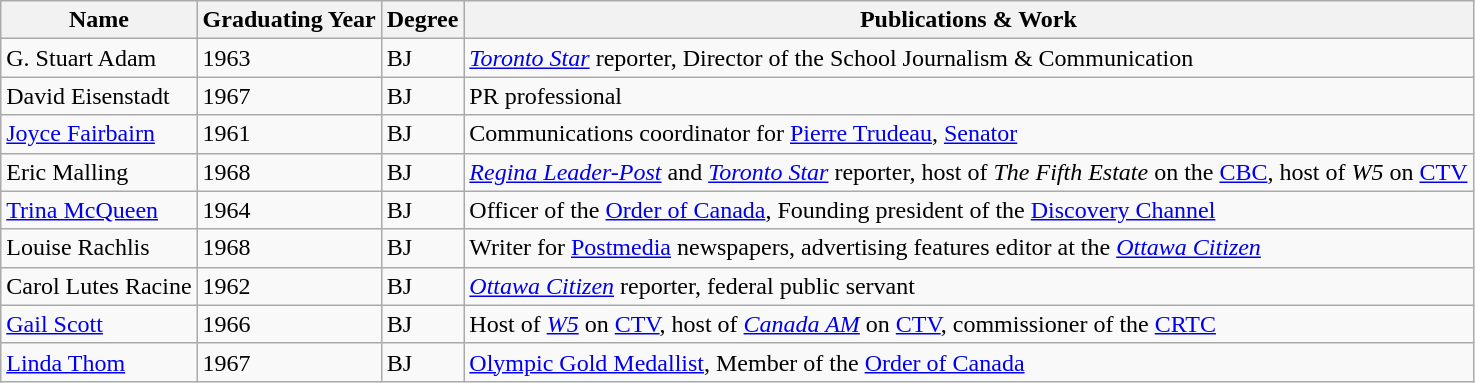<table class="wikitable">
<tr>
<th>Name</th>
<th>Graduating Year</th>
<th>Degree</th>
<th>Publications & Work</th>
</tr>
<tr>
<td>G. Stuart Adam</td>
<td>1963</td>
<td>BJ</td>
<td><em><a href='#'>Toronto Star</a></em> reporter, Director of the School Journalism & Communication</td>
</tr>
<tr>
<td>David Eisenstadt</td>
<td>1967</td>
<td>BJ</td>
<td>PR professional</td>
</tr>
<tr>
<td><a href='#'>Joyce Fairbairn</a></td>
<td>1961</td>
<td>BJ</td>
<td>Communications coordinator for <a href='#'>Pierre Trudeau</a>, <a href='#'>Senator</a></td>
</tr>
<tr>
<td>Eric Malling</td>
<td>1968</td>
<td>BJ</td>
<td><em><a href='#'>Regina Leader-Post</a></em> and <em><a href='#'>Toronto Star</a></em> reporter, host of <em>The Fifth Estate</em> on the <a href='#'>CBC</a>, host of <em>W5</em> on <a href='#'>CTV</a></td>
</tr>
<tr>
<td><a href='#'>Trina McQueen</a></td>
<td>1964</td>
<td>BJ</td>
<td>Officer of the <a href='#'>Order of Canada</a>, Founding president of the <a href='#'>Discovery Channel</a></td>
</tr>
<tr>
<td>Louise Rachlis</td>
<td>1968</td>
<td>BJ</td>
<td>Writer for <a href='#'>Postmedia</a> newspapers, advertising features editor at the <em><a href='#'>Ottawa Citizen</a></em></td>
</tr>
<tr>
<td>Carol Lutes Racine</td>
<td>1962</td>
<td>BJ</td>
<td><em><a href='#'>Ottawa Citizen</a></em> reporter, federal public servant</td>
</tr>
<tr>
<td><a href='#'>Gail Scott</a></td>
<td>1966</td>
<td>BJ</td>
<td>Host of <em><a href='#'>W5</a></em> on <a href='#'>CTV</a>, host of <em><a href='#'>Canada AM</a></em> on <a href='#'>CTV</a>, commissioner of the <a href='#'>CRTC</a></td>
</tr>
<tr>
<td><a href='#'>Linda Thom</a></td>
<td>1967</td>
<td>BJ</td>
<td><a href='#'>Olympic Gold Medallist</a>, Member of the <a href='#'>Order of Canada</a></td>
</tr>
</table>
